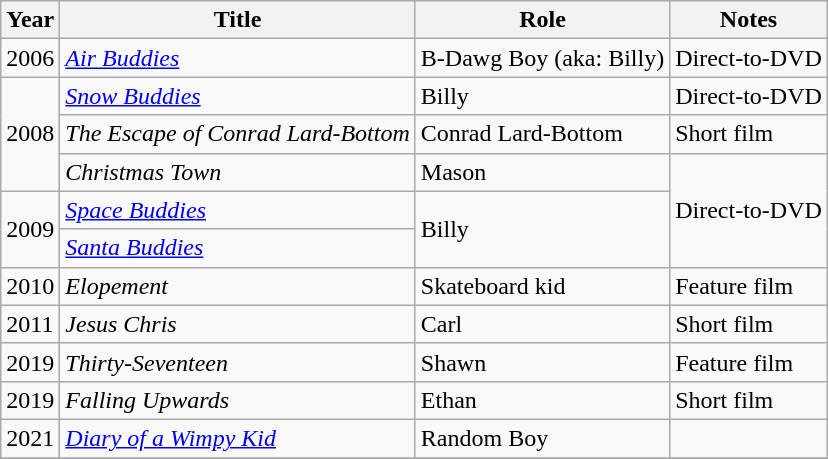<table class="wikitable sortable">
<tr>
<th>Year</th>
<th>Title</th>
<th>Role</th>
<th class="unsortable">Notes</th>
</tr>
<tr>
<td>2006</td>
<td><em><a href='#'>Air Buddies</a></em></td>
<td>B-Dawg Boy (aka: Billy)</td>
<td>Direct-to-DVD</td>
</tr>
<tr>
<td rowspan=3>2008</td>
<td><em><a href='#'>Snow Buddies</a></em></td>
<td>Billy</td>
<td>Direct-to-DVD</td>
</tr>
<tr>
<td><em>The Escape of Conrad Lard-Bottom</em></td>
<td>Conrad Lard-Bottom</td>
<td>Short film</td>
</tr>
<tr>
<td><em>Christmas Town</em></td>
<td>Mason</td>
<td rowspan=3>Direct-to-DVD</td>
</tr>
<tr>
<td rowspan=2>2009</td>
<td><em><a href='#'>Space Buddies</a></em></td>
<td rowspan=2>Billy</td>
</tr>
<tr>
<td><em><a href='#'>Santa Buddies</a></em></td>
</tr>
<tr>
<td>2010</td>
<td><em>Elopement</em></td>
<td>Skateboard kid</td>
<td>Feature film</td>
</tr>
<tr>
<td>2011</td>
<td><em>Jesus Chris</em></td>
<td>Carl</td>
<td>Short film</td>
</tr>
<tr>
<td>2019</td>
<td><em>Thirty-Seventeen</em></td>
<td>Shawn</td>
<td>Feature film</td>
</tr>
<tr>
<td>2019</td>
<td><em>Falling Upwards</em></td>
<td>Ethan</td>
<td>Short film</td>
</tr>
<tr>
<td>2021</td>
<td><em><a href='#'>Diary of a Wimpy Kid</a></em></td>
<td>Random Boy</td>
<td></td>
</tr>
<tr>
</tr>
</table>
